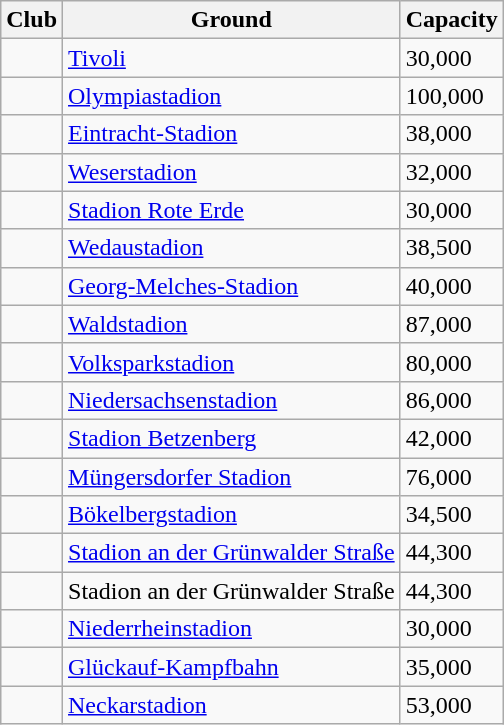<table class="wikitable sortable">
<tr>
<th>Club</th>
<th>Ground</th>
<th>Capacity</th>
</tr>
<tr>
<td></td>
<td><a href='#'>Tivoli</a></td>
<td>30,000</td>
</tr>
<tr>
<td></td>
<td><a href='#'>Olympiastadion</a></td>
<td>100,000</td>
</tr>
<tr>
<td></td>
<td><a href='#'>Eintracht-Stadion</a></td>
<td>38,000</td>
</tr>
<tr>
<td></td>
<td><a href='#'>Weserstadion</a></td>
<td>32,000</td>
</tr>
<tr>
<td></td>
<td><a href='#'>Stadion Rote Erde</a></td>
<td>30,000</td>
</tr>
<tr>
<td></td>
<td><a href='#'>Wedaustadion</a></td>
<td>38,500</td>
</tr>
<tr>
<td></td>
<td><a href='#'>Georg-Melches-Stadion</a></td>
<td>40,000</td>
</tr>
<tr>
<td></td>
<td><a href='#'>Waldstadion</a></td>
<td>87,000</td>
</tr>
<tr>
<td></td>
<td><a href='#'>Volksparkstadion</a></td>
<td>80,000</td>
</tr>
<tr>
<td></td>
<td><a href='#'>Niedersachsenstadion</a></td>
<td>86,000</td>
</tr>
<tr>
<td></td>
<td><a href='#'>Stadion Betzenberg</a></td>
<td>42,000</td>
</tr>
<tr>
<td></td>
<td><a href='#'>Müngersdorfer Stadion</a></td>
<td>76,000</td>
</tr>
<tr>
<td></td>
<td><a href='#'>Bökelbergstadion</a></td>
<td>34,500</td>
</tr>
<tr>
<td></td>
<td><a href='#'>Stadion an der Grünwalder Straße</a></td>
<td>44,300</td>
</tr>
<tr>
<td></td>
<td>Stadion an der Grünwalder Straße</td>
<td>44,300</td>
</tr>
<tr>
<td></td>
<td><a href='#'>Niederrheinstadion</a></td>
<td>30,000</td>
</tr>
<tr>
<td></td>
<td><a href='#'>Glückauf-Kampfbahn</a></td>
<td>35,000</td>
</tr>
<tr>
<td></td>
<td><a href='#'>Neckarstadion</a></td>
<td>53,000</td>
</tr>
</table>
